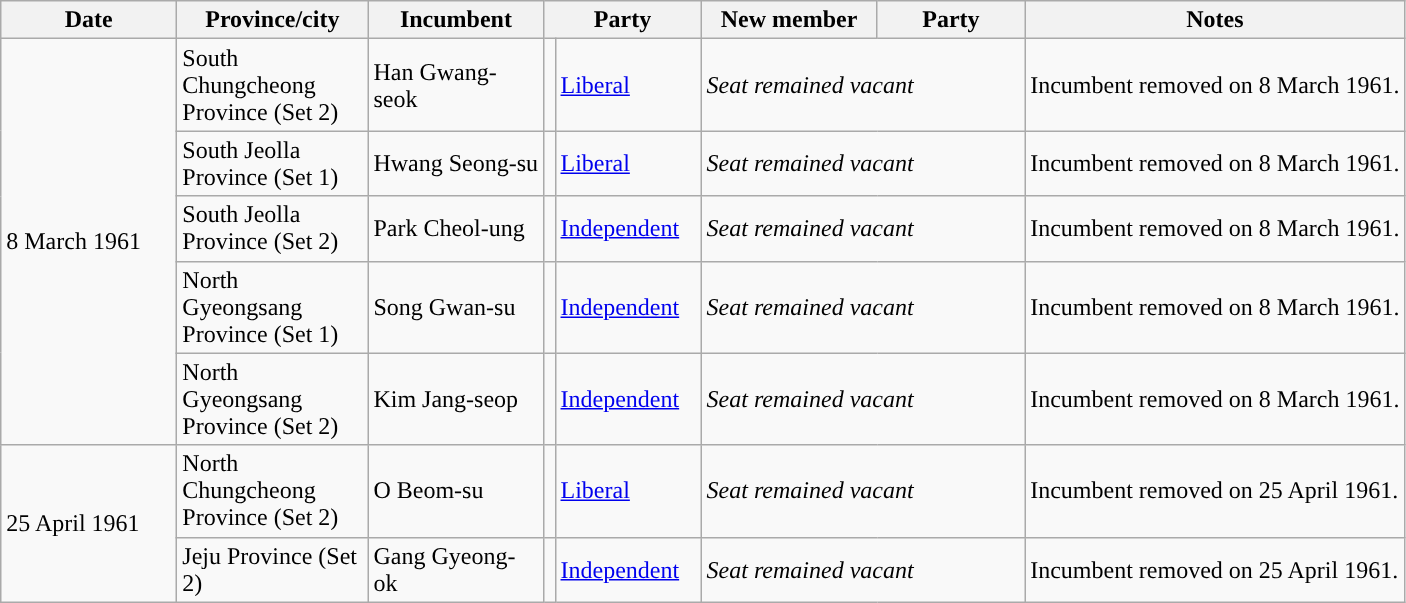<table class="wikitable sortable plainrowheaders">
<tr>
<th width="110px">Date</th>
<th width="120px">Province/city</th>
<th width="110px">Incumbent</th>
<th colspan="2">Party</th>
<th width="110px">New member</th>
<th width="91px">Party</th>
<th class="unsortable">Notes</th>
</tr>
<tr>
<td rowspan="5">8 March 1961</td>
<td>South Chungcheong Province (Set 2)</td>
<td>Han Gwang-seok</td>
<td></td>
<td width="90px"><a href='#'>Liberal</a></td>
<td colspan="2"><em>Seat remained vacant</em></td>
<td>Incumbent removed on 8 March 1961.</td>
</tr>
<tr>
<td>South Jeolla Province (Set 1)</td>
<td>Hwang Seong-su</td>
<td></td>
<td><a href='#'>Liberal</a></td>
<td colspan="2"><em>Seat remained vacant</em></td>
<td>Incumbent removed on 8 March 1961.</td>
</tr>
<tr>
<td>South Jeolla Province (Set 2)</td>
<td>Park Cheol-ung</td>
<td></td>
<td><a href='#'>Independent</a></td>
<td colspan="2"><em>Seat remained vacant</em></td>
<td>Incumbent removed on 8 March 1961.</td>
</tr>
<tr>
<td>North Gyeongsang Province (Set 1)</td>
<td>Song Gwan-su</td>
<td></td>
<td><a href='#'>Independent</a></td>
<td colspan="2"><em>Seat remained vacant</em></td>
<td>Incumbent removed on 8 March 1961.</td>
</tr>
<tr>
<td>North Gyeongsang Province (Set 2)</td>
<td>Kim Jang-seop</td>
<td></td>
<td><a href='#'>Independent</a></td>
<td colspan="2"><em>Seat remained vacant</em></td>
<td>Incumbent removed on 8 March 1961.</td>
</tr>
<tr>
<td rowspan="2">25 April 1961</td>
<td>North Chungcheong Province (Set 2)</td>
<td>O Beom-su</td>
<td></td>
<td><a href='#'>Liberal</a></td>
<td colspan="2"><em>Seat remained vacant</em></td>
<td>Incumbent removed on 25 April 1961.</td>
</tr>
<tr>
<td>Jeju Province (Set 2)</td>
<td>Gang Gyeong-ok</td>
<td></td>
<td><a href='#'>Independent</a></td>
<td colspan="2"><em>Seat remained vacant</em></td>
<td>Incumbent removed on 25 April 1961.</td>
</tr>
</table>
